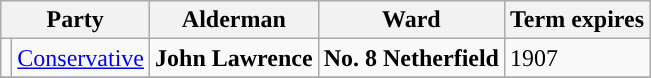<table class="wikitable">
<tr>
<th colspan="2">Party</th>
<th>Alderman</th>
<th>Ward</th>
<th>Term expires</th>
</tr>
<tr>
<td style="background-color:"></td>
<td><a href='#'>Conservative</a></td>
<td><strong>John Lawrence</strong></td>
<td><strong>No. 8 Netherfield</strong></td>
<td>1907</td>
</tr>
<tr>
</tr>
</table>
